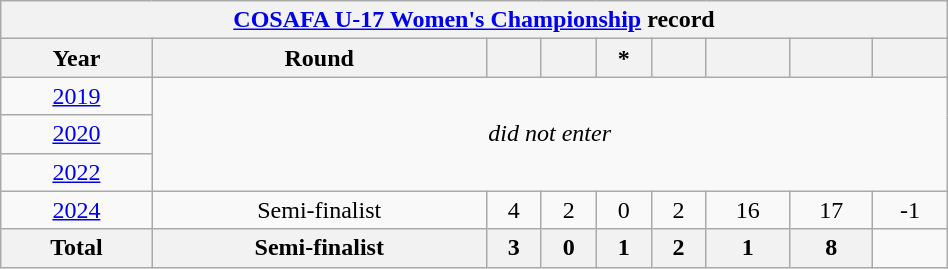<table class="wikitable" style="text-align: center; width:50%;">
<tr>
<th colspan=10><a href='#'>COSAFA U-17 Women's Championship</a> record</th>
</tr>
<tr>
<th>Year</th>
<th>Round</th>
<th></th>
<th></th>
<th>*</th>
<th></th>
<th></th>
<th></th>
<th></th>
</tr>
<tr>
<td> <a href='#'>2019</a></td>
<td rowspan=3 colspan=8><em>did not enter</em></td>
</tr>
<tr>
<td> <a href='#'>2020</a></td>
</tr>
<tr>
<td> <a href='#'>2022</a></td>
</tr>
<tr>
<td> <a href='#'>2024</a></td>
<td>Semi-finalist</td>
<td>4</td>
<td>2</td>
<td>0</td>
<td>2</td>
<td>16</td>
<td>17</td>
<td>-1</td>
</tr>
<tr>
<th>Total</th>
<th>Semi-finalist</th>
<th>3</th>
<th>0</th>
<th>1</th>
<th>2</th>
<th>1</th>
<th>8</th>
</tr>
</table>
